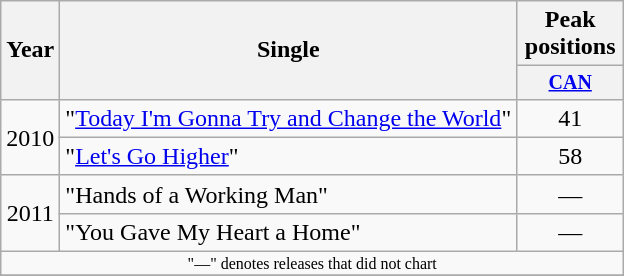<table class="wikitable" style="text-align:center;">
<tr>
<th rowspan="2">Year</th>
<th rowspan="2">Single</th>
<th>Peak positions</th>
</tr>
<tr style="font-size:smaller;">
<th width="65"><a href='#'>CAN</a></th>
</tr>
<tr>
<td rowspan="2">2010</td>
<td align="left">"<a href='#'>Today I'm Gonna Try and Change the World</a>"</td>
<td>41</td>
</tr>
<tr>
<td align="left">"<a href='#'>Let's Go Higher</a>"</td>
<td>58</td>
</tr>
<tr>
<td rowspan="2">2011</td>
<td align="left">"Hands of a Working Man"</td>
<td>—</td>
</tr>
<tr>
<td align="left">"You Gave My Heart a Home"</td>
<td>—</td>
</tr>
<tr>
<td colspan="3" style="font-size:8pt">"—" denotes releases that did not chart</td>
</tr>
<tr>
</tr>
</table>
